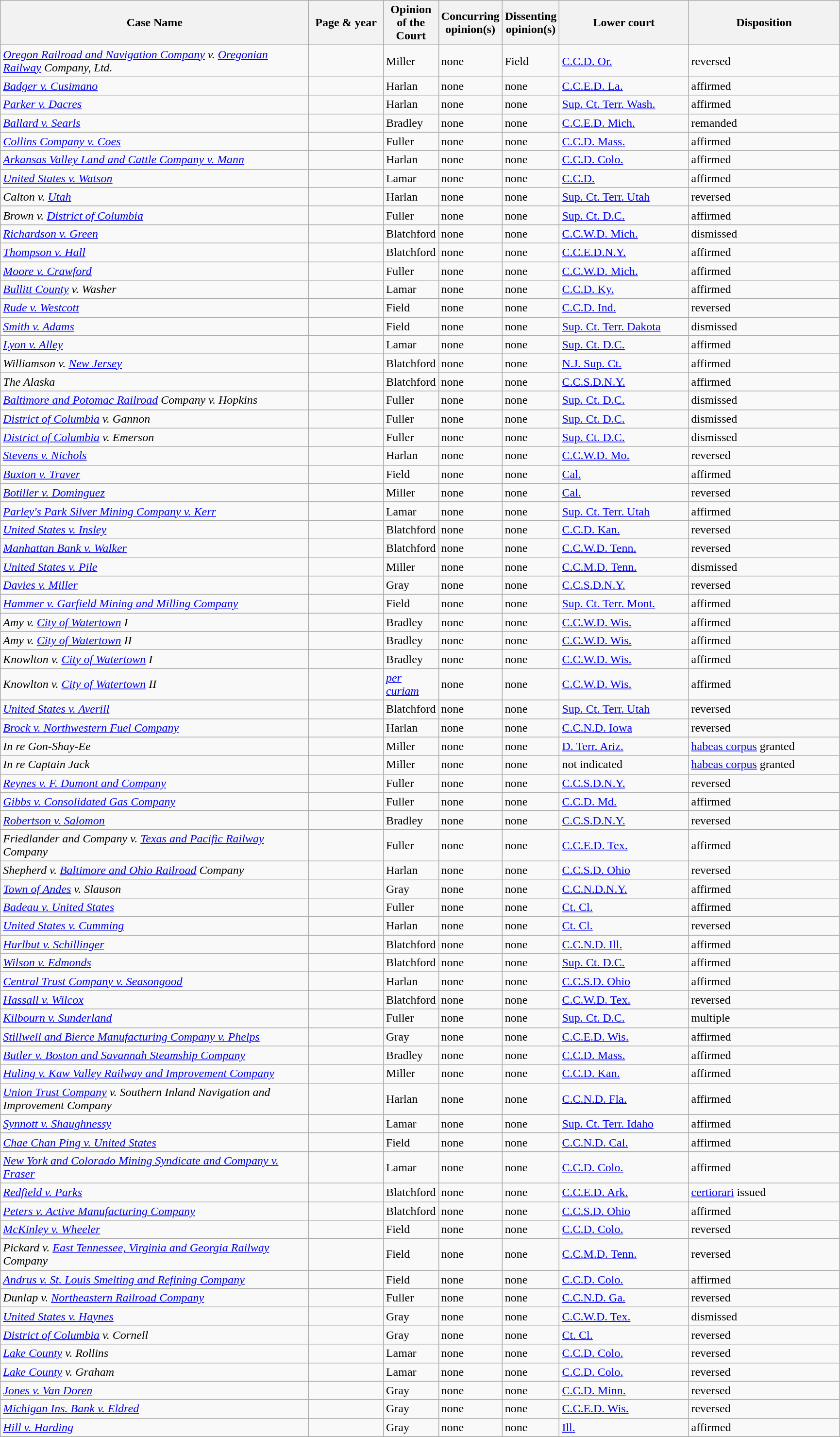<table class="wikitable sortable">
<tr>
<th scope="col" style="width: 416px;">Case Name</th>
<th scope="col" style="width: 95px;">Page & year</th>
<th scope="col" style="width: 10px;">Opinion of the Court</th>
<th scope="col" style="width: 10px;">Concurring opinion(s)</th>
<th scope="col" style="width: 10px;">Dissenting opinion(s)</th>
<th scope="col" style="width: 170px;">Lower court</th>
<th scope="col" style="width: 200px;">Disposition</th>
</tr>
<tr>
<td><em><a href='#'>Oregon Railroad and Navigation Company</a> v. <a href='#'>Oregonian Railway</a> Company, Ltd.</em></td>
<td align="right"></td>
<td>Miller</td>
<td>none</td>
<td>Field</td>
<td><a href='#'>C.C.D. Or.</a></td>
<td>reversed</td>
</tr>
<tr>
<td><em><a href='#'>Badger v. Cusimano</a></em></td>
<td align="right"></td>
<td>Harlan</td>
<td>none</td>
<td>none</td>
<td><a href='#'>C.C.E.D. La.</a></td>
<td>affirmed</td>
</tr>
<tr>
<td><em><a href='#'>Parker v. Dacres</a></em></td>
<td align="right"></td>
<td>Harlan</td>
<td>none</td>
<td>none</td>
<td><a href='#'>Sup. Ct. Terr. Wash.</a></td>
<td>affirmed</td>
</tr>
<tr>
<td><em><a href='#'>Ballard v. Searls</a></em></td>
<td align="right"></td>
<td>Bradley</td>
<td>none</td>
<td>none</td>
<td><a href='#'>C.C.E.D. Mich.</a></td>
<td>remanded</td>
</tr>
<tr>
<td><em><a href='#'>Collins Company v. Coes</a></em></td>
<td align="right"></td>
<td>Fuller</td>
<td>none</td>
<td>none</td>
<td><a href='#'>C.C.D. Mass.</a></td>
<td>affirmed</td>
</tr>
<tr>
<td><em><a href='#'>Arkansas Valley Land and Cattle Company v. Mann</a></em></td>
<td align="right"></td>
<td>Harlan</td>
<td>none</td>
<td>none</td>
<td><a href='#'>C.C.D. Colo.</a></td>
<td>affirmed</td>
</tr>
<tr>
<td><em><a href='#'>United States v. Watson</a></em></td>
<td align="right"></td>
<td>Lamar</td>
<td>none</td>
<td>none</td>
<td><a href='#'>C.C.D.</a></td>
<td>affirmed</td>
</tr>
<tr>
<td><em>Calton v. <a href='#'>Utah</a></em></td>
<td align="right"></td>
<td>Harlan</td>
<td>none</td>
<td>none</td>
<td><a href='#'>Sup. Ct. Terr. Utah</a></td>
<td>reversed</td>
</tr>
<tr>
<td><em>Brown v. <a href='#'>District of Columbia</a></em></td>
<td align="right"></td>
<td>Fuller</td>
<td>none</td>
<td>none</td>
<td><a href='#'>Sup. Ct. D.C.</a></td>
<td>affirmed</td>
</tr>
<tr>
<td><em><a href='#'>Richardson v. Green</a></em></td>
<td align="right"></td>
<td>Blatchford</td>
<td>none</td>
<td>none</td>
<td><a href='#'>C.C.W.D. Mich.</a></td>
<td>dismissed</td>
</tr>
<tr>
<td><em><a href='#'>Thompson v. Hall</a></em></td>
<td align="right"></td>
<td>Blatchford</td>
<td>none</td>
<td>none</td>
<td><a href='#'>C.C.E.D.N.Y.</a></td>
<td>affirmed</td>
</tr>
<tr>
<td><em><a href='#'>Moore v. Crawford</a></em></td>
<td align="right"></td>
<td>Fuller</td>
<td>none</td>
<td>none</td>
<td><a href='#'>C.C.W.D. Mich.</a></td>
<td>affirmed</td>
</tr>
<tr>
<td><em><a href='#'>Bullitt County</a> v. Washer</em></td>
<td align="right"></td>
<td>Lamar</td>
<td>none</td>
<td>none</td>
<td><a href='#'>C.C.D. Ky.</a></td>
<td>affirmed</td>
</tr>
<tr>
<td><em><a href='#'>Rude v. Westcott</a></em></td>
<td align="right"></td>
<td>Field</td>
<td>none</td>
<td>none</td>
<td><a href='#'>C.C.D. Ind.</a></td>
<td>reversed</td>
</tr>
<tr>
<td><em><a href='#'>Smith v. Adams</a></em></td>
<td align="right"></td>
<td>Field</td>
<td>none</td>
<td>none</td>
<td><a href='#'>Sup. Ct. Terr. Dakota</a></td>
<td>dismissed</td>
</tr>
<tr>
<td><em><a href='#'>Lyon v. Alley</a></em></td>
<td align="right"></td>
<td>Lamar</td>
<td>none</td>
<td>none</td>
<td><a href='#'>Sup. Ct. D.C.</a></td>
<td>affirmed</td>
</tr>
<tr>
<td><em>Williamson v. <a href='#'>New Jersey</a></em></td>
<td align="right"></td>
<td>Blatchford</td>
<td>none</td>
<td>none</td>
<td><a href='#'>N.J. Sup. Ct.</a></td>
<td>affirmed</td>
</tr>
<tr>
<td><em>The Alaska</em></td>
<td align="right"></td>
<td>Blatchford</td>
<td>none</td>
<td>none</td>
<td><a href='#'>C.C.S.D.N.Y.</a></td>
<td>affirmed</td>
</tr>
<tr>
<td><em><a href='#'>Baltimore and Potomac Railroad</a> Company v. Hopkins</em></td>
<td align="right"></td>
<td>Fuller</td>
<td>none</td>
<td>none</td>
<td><a href='#'>Sup. Ct. D.C.</a></td>
<td>dismissed</td>
</tr>
<tr>
<td><em><a href='#'>District of Columbia</a> v. Gannon</em></td>
<td align="right"></td>
<td>Fuller</td>
<td>none</td>
<td>none</td>
<td><a href='#'>Sup. Ct. D.C.</a></td>
<td>dismissed</td>
</tr>
<tr>
<td><em><a href='#'>District of Columbia</a> v. Emerson</em></td>
<td align="right"></td>
<td>Fuller</td>
<td>none</td>
<td>none</td>
<td><a href='#'>Sup. Ct. D.C.</a></td>
<td>dismissed</td>
</tr>
<tr>
<td><em><a href='#'>Stevens v. Nichols</a></em></td>
<td align="right"></td>
<td>Harlan</td>
<td>none</td>
<td>none</td>
<td><a href='#'>C.C.W.D. Mo.</a></td>
<td>reversed</td>
</tr>
<tr>
<td><em><a href='#'>Buxton v. Traver</a></em></td>
<td align="right"></td>
<td>Field</td>
<td>none</td>
<td>none</td>
<td><a href='#'>Cal.</a></td>
<td>affirmed</td>
</tr>
<tr>
<td><em><a href='#'>Botiller v. Dominguez</a></em></td>
<td align="right"></td>
<td>Miller</td>
<td>none</td>
<td>none</td>
<td><a href='#'>Cal.</a></td>
<td>reversed</td>
</tr>
<tr>
<td><em><a href='#'>Parley's Park Silver Mining Company v. Kerr</a></em></td>
<td align="right"></td>
<td>Lamar</td>
<td>none</td>
<td>none</td>
<td><a href='#'>Sup. Ct. Terr. Utah</a></td>
<td>affirmed</td>
</tr>
<tr>
<td><em><a href='#'>United States v. Insley</a></em></td>
<td align="right"></td>
<td>Blatchford</td>
<td>none</td>
<td>none</td>
<td><a href='#'>C.C.D. Kan.</a></td>
<td>reversed</td>
</tr>
<tr>
<td><em><a href='#'>Manhattan Bank v. Walker</a></em></td>
<td align="right"></td>
<td>Blatchford</td>
<td>none</td>
<td>none</td>
<td><a href='#'>C.C.W.D. Tenn.</a></td>
<td>reversed</td>
</tr>
<tr>
<td><em><a href='#'>United States v. Pile</a></em></td>
<td align="right"></td>
<td>Miller</td>
<td>none</td>
<td>none</td>
<td><a href='#'>C.C.M.D. Tenn.</a></td>
<td>dismissed</td>
</tr>
<tr>
<td><em><a href='#'>Davies v. Miller</a></em></td>
<td align="right"></td>
<td>Gray</td>
<td>none</td>
<td>none</td>
<td><a href='#'>C.C.S.D.N.Y.</a></td>
<td>reversed</td>
</tr>
<tr>
<td><em><a href='#'>Hammer v. Garfield Mining and Milling Company</a></em></td>
<td align="right"></td>
<td>Field</td>
<td>none</td>
<td>none</td>
<td><a href='#'>Sup. Ct. Terr. Mont.</a></td>
<td>affirmed</td>
</tr>
<tr>
<td><em>Amy v. <a href='#'>City of Watertown</a> I</em></td>
<td align="right"></td>
<td>Bradley</td>
<td>none</td>
<td>none</td>
<td><a href='#'>C.C.W.D. Wis.</a></td>
<td>affirmed</td>
</tr>
<tr>
<td><em>Amy v. <a href='#'>City of Watertown</a> II</em></td>
<td align="right"></td>
<td>Bradley</td>
<td>none</td>
<td>none</td>
<td><a href='#'>C.C.W.D. Wis.</a></td>
<td>affirmed</td>
</tr>
<tr>
<td><em>Knowlton v. <a href='#'>City of Watertown</a> I</em></td>
<td align="right"></td>
<td>Bradley</td>
<td>none</td>
<td>none</td>
<td><a href='#'>C.C.W.D. Wis.</a></td>
<td>affirmed</td>
</tr>
<tr>
<td><em>Knowlton v. <a href='#'>City of Watertown</a> II</em></td>
<td align="right"></td>
<td><em><a href='#'>per curiam</a></em></td>
<td>none</td>
<td>none</td>
<td><a href='#'>C.C.W.D. Wis.</a></td>
<td>affirmed</td>
</tr>
<tr>
<td><em><a href='#'>United States v. Averill</a></em></td>
<td align="right"></td>
<td>Blatchford</td>
<td>none</td>
<td>none</td>
<td><a href='#'>Sup. Ct. Terr. Utah</a></td>
<td>reversed</td>
</tr>
<tr>
<td><em><a href='#'>Brock v. Northwestern Fuel Company</a></em></td>
<td align="right"></td>
<td>Harlan</td>
<td>none</td>
<td>none</td>
<td><a href='#'>C.C.N.D. Iowa</a></td>
<td>reversed</td>
</tr>
<tr>
<td><em>In re Gon-Shay-Ee</em></td>
<td align="right"></td>
<td>Miller</td>
<td>none</td>
<td>none</td>
<td><a href='#'>D. Terr. Ariz.</a></td>
<td><a href='#'>habeas corpus</a> granted</td>
</tr>
<tr>
<td><em>In re Captain Jack</em></td>
<td align="right"></td>
<td>Miller</td>
<td>none</td>
<td>none</td>
<td>not indicated</td>
<td><a href='#'>habeas corpus</a> granted</td>
</tr>
<tr>
<td><em><a href='#'>Reynes v. F. Dumont and Company</a></em></td>
<td align="right"></td>
<td>Fuller</td>
<td>none</td>
<td>none</td>
<td><a href='#'>C.C.S.D.N.Y.</a></td>
<td>reversed</td>
</tr>
<tr>
<td><em><a href='#'>Gibbs v. Consolidated Gas Company</a></em></td>
<td align="right"></td>
<td>Fuller</td>
<td>none</td>
<td>none</td>
<td><a href='#'>C.C.D. Md.</a></td>
<td>affirmed</td>
</tr>
<tr>
<td><em><a href='#'>Robertson v. Salomon</a></em></td>
<td align="right"></td>
<td>Bradley</td>
<td>none</td>
<td>none</td>
<td><a href='#'>C.C.S.D.N.Y.</a></td>
<td>reversed</td>
</tr>
<tr>
<td><em>Friedlander and Company v. <a href='#'>Texas and Pacific Railway</a> Company</em></td>
<td align="right"></td>
<td>Fuller</td>
<td>none</td>
<td>none</td>
<td><a href='#'>C.C.E.D. Tex.</a></td>
<td>affirmed</td>
</tr>
<tr>
<td><em>Shepherd v. <a href='#'>Baltimore and Ohio Railroad</a> Company</em></td>
<td align="right"></td>
<td>Harlan</td>
<td>none</td>
<td>none</td>
<td><a href='#'>C.C.S.D. Ohio</a></td>
<td>reversed</td>
</tr>
<tr>
<td><em><a href='#'>Town of Andes</a> v. Slauson</em></td>
<td align="right"></td>
<td>Gray</td>
<td>none</td>
<td>none</td>
<td><a href='#'>C.C.N.D.N.Y.</a></td>
<td>affirmed</td>
</tr>
<tr>
<td><em><a href='#'>Badeau v. United States</a></em></td>
<td align="right"></td>
<td>Fuller</td>
<td>none</td>
<td>none</td>
<td><a href='#'>Ct. Cl.</a></td>
<td>affirmed</td>
</tr>
<tr>
<td><em><a href='#'>United States v. Cumming</a></em></td>
<td align="right"></td>
<td>Harlan</td>
<td>none</td>
<td>none</td>
<td><a href='#'>Ct. Cl.</a></td>
<td>reversed</td>
</tr>
<tr>
<td><em><a href='#'>Hurlbut v. Schillinger</a></em></td>
<td align="right"></td>
<td>Blatchford</td>
<td>none</td>
<td>none</td>
<td><a href='#'>C.C.N.D. Ill.</a></td>
<td>affirmed</td>
</tr>
<tr>
<td><em><a href='#'>Wilson v. Edmonds</a></em></td>
<td align="right"></td>
<td>Blatchford</td>
<td>none</td>
<td>none</td>
<td><a href='#'>Sup. Ct. D.C.</a></td>
<td>affirmed</td>
</tr>
<tr>
<td><em><a href='#'>Central Trust Company v. Seasongood</a></em></td>
<td align="right"></td>
<td>Harlan</td>
<td>none</td>
<td>none</td>
<td><a href='#'>C.C.S.D. Ohio</a></td>
<td>affirmed</td>
</tr>
<tr>
<td><em><a href='#'>Hassall v. Wilcox</a></em></td>
<td align="right"></td>
<td>Blatchford</td>
<td>none</td>
<td>none</td>
<td><a href='#'>C.C.W.D. Tex.</a></td>
<td>reversed</td>
</tr>
<tr>
<td><em><a href='#'>Kilbourn v. Sunderland</a></em></td>
<td align="right"></td>
<td>Fuller</td>
<td>none</td>
<td>none</td>
<td><a href='#'>Sup. Ct. D.C.</a></td>
<td>multiple</td>
</tr>
<tr>
<td><em><a href='#'>Stillwell and Bierce Manufacturing Company v. Phelps</a></em></td>
<td align="right"></td>
<td>Gray</td>
<td>none</td>
<td>none</td>
<td><a href='#'>C.C.E.D. Wis.</a></td>
<td>affirmed</td>
</tr>
<tr>
<td><em><a href='#'>Butler v. Boston and Savannah Steamship Company</a></em></td>
<td align="right"></td>
<td>Bradley</td>
<td>none</td>
<td>none</td>
<td><a href='#'>C.C.D. Mass.</a></td>
<td>affirmed</td>
</tr>
<tr>
<td><em><a href='#'>Huling v. Kaw Valley Railway and Improvement Company</a></em></td>
<td align="right"></td>
<td>Miller</td>
<td>none</td>
<td>none</td>
<td><a href='#'>C.C.D. Kan.</a></td>
<td>affirmed</td>
</tr>
<tr>
<td><em><a href='#'>Union Trust Company</a> v. Southern Inland Navigation and Improvement Company</em></td>
<td align="right"></td>
<td>Harlan</td>
<td>none</td>
<td>none</td>
<td><a href='#'>C.C.N.D. Fla.</a></td>
<td>affirmed</td>
</tr>
<tr>
<td><em><a href='#'>Synnott v. Shaughnessy</a></em></td>
<td align="right"></td>
<td>Lamar</td>
<td>none</td>
<td>none</td>
<td><a href='#'>Sup. Ct. Terr. Idaho</a></td>
<td>affirmed</td>
</tr>
<tr>
<td><em><a href='#'>Chae Chan Ping v. United States</a></em></td>
<td align="right"></td>
<td>Field</td>
<td>none</td>
<td>none</td>
<td><a href='#'>C.C.N.D. Cal.</a></td>
<td>affirmed</td>
</tr>
<tr>
<td><em><a href='#'>New York and Colorado Mining Syndicate and Company v. Fraser</a></em></td>
<td align="right"></td>
<td>Lamar</td>
<td>none</td>
<td>none</td>
<td><a href='#'>C.C.D. Colo.</a></td>
<td>affirmed</td>
</tr>
<tr>
<td><em><a href='#'>Redfield v. Parks</a></em></td>
<td align="right"></td>
<td>Blatchford</td>
<td>none</td>
<td>none</td>
<td><a href='#'>C.C.E.D. Ark.</a></td>
<td><a href='#'>certiorari</a> issued</td>
</tr>
<tr>
<td><em><a href='#'>Peters v. Active Manufacturing Company</a></em></td>
<td align="right"></td>
<td>Blatchford</td>
<td>none</td>
<td>none</td>
<td><a href='#'>C.C.S.D. Ohio</a></td>
<td>affirmed</td>
</tr>
<tr>
<td><em><a href='#'>McKinley v. Wheeler</a></em></td>
<td align="right"></td>
<td>Field</td>
<td>none</td>
<td>none</td>
<td><a href='#'>C.C.D. Colo.</a></td>
<td>reversed</td>
</tr>
<tr>
<td><em>Pickard v. <a href='#'>East Tennessee, Virginia and Georgia Railway</a> Company</em></td>
<td align="right"></td>
<td>Field</td>
<td>none</td>
<td>none</td>
<td><a href='#'>C.C.M.D. Tenn.</a></td>
<td>reversed</td>
</tr>
<tr>
<td><em><a href='#'>Andrus v. St. Louis Smelting and Refining Company</a></em></td>
<td align="right"></td>
<td>Field</td>
<td>none</td>
<td>none</td>
<td><a href='#'>C.C.D. Colo.</a></td>
<td>affirmed</td>
</tr>
<tr>
<td><em>Dunlap v. <a href='#'>Northeastern Railroad Company</a></em></td>
<td align="right"></td>
<td>Fuller</td>
<td>none</td>
<td>none</td>
<td><a href='#'>C.C.N.D. Ga.</a></td>
<td>reversed</td>
</tr>
<tr>
<td><em><a href='#'>United States v. Haynes</a></em></td>
<td align="right"></td>
<td>Gray</td>
<td>none</td>
<td>none</td>
<td><a href='#'>C.C.W.D. Tex.</a></td>
<td>dismissed</td>
</tr>
<tr>
<td><em><a href='#'>District of Columbia</a> v. Cornell</em></td>
<td align="right"></td>
<td>Gray</td>
<td>none</td>
<td>none</td>
<td><a href='#'>Ct. Cl.</a></td>
<td>reversed</td>
</tr>
<tr>
<td><em><a href='#'>Lake County</a> v. Rollins</em></td>
<td align="right"></td>
<td>Lamar</td>
<td>none</td>
<td>none</td>
<td><a href='#'>C.C.D. Colo.</a></td>
<td>reversed</td>
</tr>
<tr>
<td><em><a href='#'>Lake County</a> v. Graham</em></td>
<td align="right"></td>
<td>Lamar</td>
<td>none</td>
<td>none</td>
<td><a href='#'>C.C.D. Colo.</a></td>
<td>reversed</td>
</tr>
<tr>
<td><em><a href='#'>Jones v. Van Doren</a></em></td>
<td align="right"></td>
<td>Gray</td>
<td>none</td>
<td>none</td>
<td><a href='#'>C.C.D. Minn.</a></td>
<td>reversed</td>
</tr>
<tr>
<td><em><a href='#'>Michigan Ins. Bank v. Eldred</a></em></td>
<td align="right"></td>
<td>Gray</td>
<td>none</td>
<td>none</td>
<td><a href='#'>C.C.E.D. Wis.</a></td>
<td>reversed</td>
</tr>
<tr>
<td><em><a href='#'>Hill v. Harding</a></em></td>
<td align="right"></td>
<td>Gray</td>
<td>none</td>
<td>none</td>
<td><a href='#'>Ill.</a></td>
<td>affirmed</td>
</tr>
<tr>
</tr>
</table>
